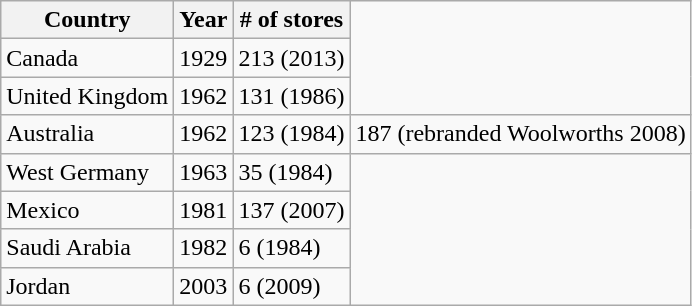<table class="wikitable">
<tr>
<th>Country</th>
<th>Year</th>
<th># of stores</th>
</tr>
<tr>
<td>Canada</td>
<td>1929</td>
<td>213 (2013)</td>
</tr>
<tr>
<td>United Kingdom</td>
<td>1962</td>
<td>131 (1986)</td>
</tr>
<tr>
<td>Australia</td>
<td>1962</td>
<td>123 (1984)</td>
<td>187 (rebranded Woolworths 2008)</td>
</tr>
<tr>
<td>West Germany</td>
<td>1963</td>
<td>35 (1984)</td>
</tr>
<tr>
<td>Mexico</td>
<td>1981</td>
<td>137 (2007)</td>
</tr>
<tr>
<td>Saudi Arabia</td>
<td>1982</td>
<td>6 (1984)</td>
</tr>
<tr>
<td>Jordan</td>
<td>2003</td>
<td>6 (2009)</td>
</tr>
</table>
